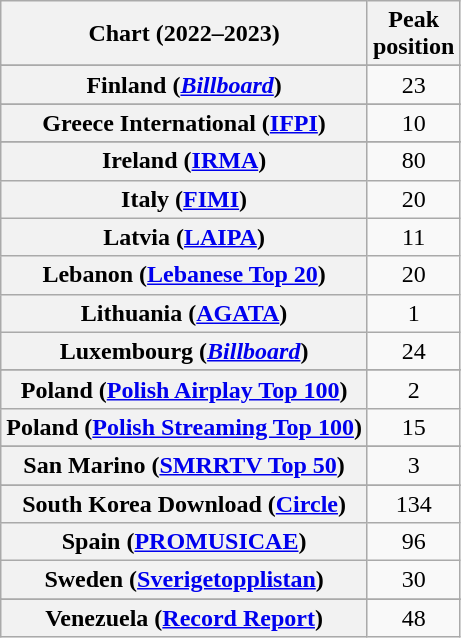<table class="wikitable sortable plainrowheaders" style="text-align:center;">
<tr>
<th scope="col">Chart (2022–2023)</th>
<th scope="col">Peak<br>position</th>
</tr>
<tr>
</tr>
<tr>
</tr>
<tr>
</tr>
<tr>
</tr>
<tr>
</tr>
<tr>
<th scope="row">Finland (<em><a href='#'>Billboard</a></em>)</th>
<td>23</td>
</tr>
<tr>
</tr>
<tr>
</tr>
<tr>
</tr>
<tr>
<th scope="row">Greece International (<a href='#'>IFPI</a>)</th>
<td>10</td>
</tr>
<tr>
</tr>
<tr>
</tr>
<tr>
</tr>
<tr>
</tr>
<tr>
<th scope="row">Ireland (<a href='#'>IRMA</a>)</th>
<td>80</td>
</tr>
<tr>
<th scope="row">Italy (<a href='#'>FIMI</a>)</th>
<td>20</td>
</tr>
<tr>
<th scope="row">Latvia (<a href='#'>LAIPA</a>)</th>
<td>11</td>
</tr>
<tr>
<th scope="row">Lebanon (<a href='#'>Lebanese Top 20</a>)</th>
<td>20</td>
</tr>
<tr>
<th scope="row">Lithuania (<a href='#'>AGATA</a>)</th>
<td>1</td>
</tr>
<tr>
<th scope="row">Luxembourg (<em><a href='#'>Billboard</a></em>)</th>
<td>24</td>
</tr>
<tr>
</tr>
<tr>
<th scope="row">Poland (<a href='#'>Polish Airplay Top 100</a>)</th>
<td>2</td>
</tr>
<tr>
<th scope="row">Poland (<a href='#'>Polish Streaming Top 100</a>)</th>
<td>15</td>
</tr>
<tr>
</tr>
<tr>
<th scope="row">San Marino (<a href='#'>SMRRTV Top 50</a>)</th>
<td>3</td>
</tr>
<tr>
</tr>
<tr>
</tr>
<tr>
<th scope="row">South Korea Download (<a href='#'>Circle</a>)</th>
<td>134</td>
</tr>
<tr>
<th scope="row">Spain (<a href='#'>PROMUSICAE</a>)</th>
<td>96</td>
</tr>
<tr>
<th scope="row">Sweden (<a href='#'>Sverigetopplistan</a>)</th>
<td>30</td>
</tr>
<tr>
</tr>
<tr>
</tr>
<tr>
</tr>
<tr>
</tr>
<tr>
</tr>
<tr>
</tr>
<tr>
</tr>
<tr>
<th scope="row">Venezuela (<a href='#'>Record Report</a>)</th>
<td>48</td>
</tr>
</table>
